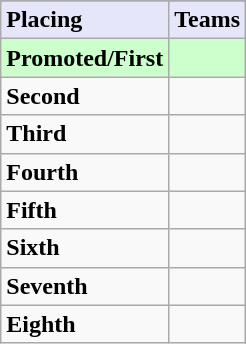<table class=wikitable>
<tr>
</tr>
<tr style="background: #E6E6FA;">
<td><strong>Placing</strong></td>
<td colspan="2" style="text-align:center"><strong>Teams</strong></td>
</tr>
<tr style="background: #ccffcc;">
<td><strong>Promoted/First</strong></td>
<td><strong></strong></td>
</tr>
<tr>
<td><strong>Second</strong></td>
<td></td>
</tr>
<tr>
<td><strong>Third</strong></td>
<td></td>
</tr>
<tr>
<td><strong>Fourth</strong></td>
<td></td>
</tr>
<tr>
<td><strong>Fifth</strong></td>
<td></td>
</tr>
<tr>
<td><strong>Sixth</strong></td>
<td></td>
</tr>
<tr>
<td><strong>Seventh</strong></td>
<td></td>
</tr>
<tr>
<td><strong>Eighth</strong></td>
<td></td>
</tr>
</table>
